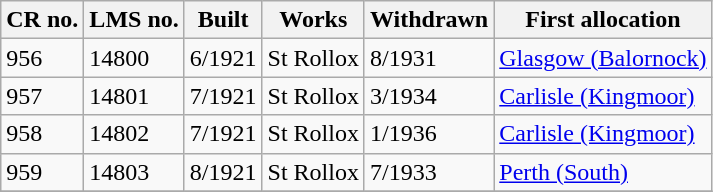<table class="wikitable">
<tr>
<th>CR no.</th>
<th>LMS no.</th>
<th>Built</th>
<th>Works</th>
<th>Withdrawn</th>
<th>First allocation</th>
</tr>
<tr>
<td>956</td>
<td>14800</td>
<td>6/1921</td>
<td>St Rollox</td>
<td>8/1931</td>
<td><a href='#'>Glasgow (Balornock)</a></td>
</tr>
<tr>
<td>957</td>
<td>14801</td>
<td>7/1921</td>
<td>St Rollox</td>
<td>3/1934</td>
<td><a href='#'>Carlisle (Kingmoor)</a></td>
</tr>
<tr>
<td>958</td>
<td>14802</td>
<td>7/1921</td>
<td>St Rollox</td>
<td>1/1936</td>
<td><a href='#'>Carlisle (Kingmoor)</a></td>
</tr>
<tr>
<td>959</td>
<td>14803</td>
<td>8/1921</td>
<td>St Rollox</td>
<td>7/1933</td>
<td><a href='#'>Perth (South)</a></td>
</tr>
<tr>
</tr>
</table>
